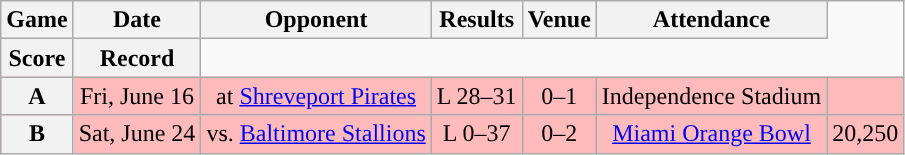<table class="wikitable" style="text-align:center">
<tr>
<th>Game</th>
<th>Date</th>
<th>Opponent</th>
<th>Results</th>
<th>Venue</th>
<th>Attendance</th>
</tr>
<tr>
<th>Score</th>
<th>Record</th>
</tr>
<tr style="background:#ffbbbb">
<th>A</th>
<td>Fri, June 16</td>
<td>at <a href='#'>Shreveport Pirates</a></td>
<td>L 28–31</td>
<td>0–1</td>
<td>Independence Stadium</td>
<td></td>
</tr>
<tr style="background:#ffbbbb">
<th>B</th>
<td>Sat, June 24</td>
<td>vs. <a href='#'>Baltimore Stallions</a></td>
<td>L 0–37</td>
<td>0–2</td>
<td><a href='#'>Miami Orange Bowl</a></td>
<td>20,250</td>
</tr>
</table>
